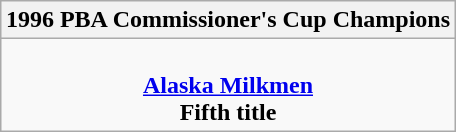<table class=wikitable style="text-align:center; margin:auto">
<tr>
<th>1996 PBA Commissioner's Cup Champions</th>
</tr>
<tr>
<td><br> <strong><a href='#'>Alaska Milkmen</a></strong> <br> <strong>Fifth title</strong></td>
</tr>
</table>
